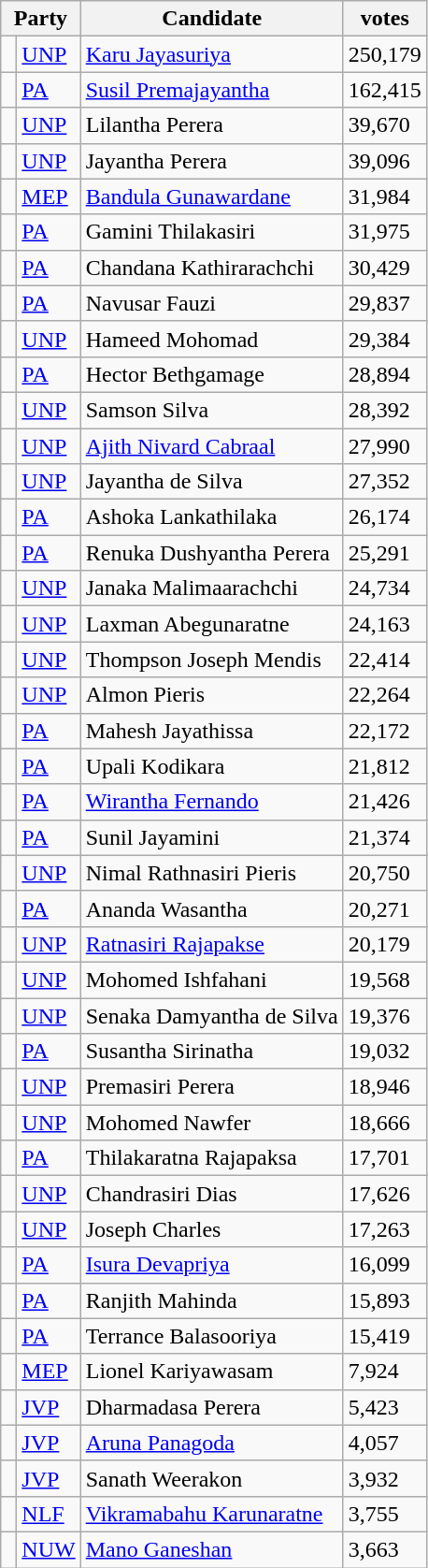<table class="wikitable sortable mw-collapsible">
<tr>
<th colspan="2">Party</th>
<th>Candidate</th>
<th>votes</th>
</tr>
<tr>
<td bgcolor=> </td>
<td align=left><a href='#'>UNP</a></td>
<td><a href='#'>Karu Jayasuriya</a></td>
<td>250,179</td>
</tr>
<tr>
<td bgcolor=> </td>
<td align=left><a href='#'>PA</a></td>
<td><a href='#'>Susil Premajayantha</a></td>
<td>162,415</td>
</tr>
<tr>
<td bgcolor=> </td>
<td align=left><a href='#'>UNP</a></td>
<td>Lilantha Perera</td>
<td>39,670</td>
</tr>
<tr>
<td bgcolor=> </td>
<td align=left><a href='#'>UNP</a></td>
<td>Jayantha Perera</td>
<td>39,096</td>
</tr>
<tr>
<td bgcolor=> </td>
<td align=left><a href='#'>MEP</a></td>
<td><a href='#'>Bandula Gunawardane</a></td>
<td>31,984</td>
</tr>
<tr>
<td bgcolor=> </td>
<td align=left><a href='#'>PA</a></td>
<td>Gamini Thilakasiri</td>
<td>31,975</td>
</tr>
<tr>
<td bgcolor=> </td>
<td align=left><a href='#'>PA</a></td>
<td>Chandana Kathirarachchi</td>
<td>30,429</td>
</tr>
<tr>
<td bgcolor=> </td>
<td align=left><a href='#'>PA</a></td>
<td>Navusar Fauzi</td>
<td>29,837</td>
</tr>
<tr>
<td bgcolor=> </td>
<td align=left><a href='#'>UNP</a></td>
<td>Hameed Mohomad</td>
<td>29,384</td>
</tr>
<tr>
<td bgcolor=> </td>
<td align=left><a href='#'>PA</a></td>
<td>Hector Bethgamage</td>
<td>28,894</td>
</tr>
<tr>
<td bgcolor=> </td>
<td align=left><a href='#'>UNP</a></td>
<td>Samson Silva</td>
<td>28,392</td>
</tr>
<tr>
<td bgcolor=> </td>
<td align=left><a href='#'>UNP</a></td>
<td><a href='#'>Ajith Nivard Cabraal</a></td>
<td>27,990</td>
</tr>
<tr>
<td bgcolor=> </td>
<td align=left><a href='#'>UNP</a></td>
<td>Jayantha de Silva</td>
<td>27,352</td>
</tr>
<tr>
<td bgcolor=> </td>
<td align=left><a href='#'>PA</a></td>
<td>Ashoka Lankathilaka</td>
<td>26,174</td>
</tr>
<tr>
<td bgcolor=> </td>
<td align=left><a href='#'>PA</a></td>
<td>Renuka Dushyantha Perera</td>
<td>25,291</td>
</tr>
<tr>
<td bgcolor=> </td>
<td align=left><a href='#'>UNP</a></td>
<td>Janaka Malimaarachchi</td>
<td>24,734</td>
</tr>
<tr>
<td bgcolor=> </td>
<td align=left><a href='#'>UNP</a></td>
<td>Laxman Abegunaratne</td>
<td>24,163</td>
</tr>
<tr>
<td bgcolor=> </td>
<td align=left><a href='#'>UNP</a></td>
<td>Thompson Joseph Mendis</td>
<td>22,414</td>
</tr>
<tr>
<td bgcolor=> </td>
<td align=left><a href='#'>UNP</a></td>
<td>Almon Pieris</td>
<td>22,264</td>
</tr>
<tr>
<td bgcolor=> </td>
<td align=left><a href='#'>PA</a></td>
<td>Mahesh Jayathissa</td>
<td>22,172</td>
</tr>
<tr>
<td bgcolor=> </td>
<td align=left><a href='#'>PA</a></td>
<td>Upali Kodikara</td>
<td>21,812</td>
</tr>
<tr>
<td bgcolor=> </td>
<td align=left><a href='#'>PA</a></td>
<td><a href='#'>Wirantha Fernando</a></td>
<td>21,426</td>
</tr>
<tr>
<td bgcolor=> </td>
<td align=left><a href='#'>PA</a></td>
<td>Sunil Jayamini</td>
<td>21,374</td>
</tr>
<tr>
<td bgcolor=> </td>
<td align=left><a href='#'>UNP</a></td>
<td>Nimal Rathnasiri Pieris</td>
<td>20,750</td>
</tr>
<tr>
<td bgcolor=> </td>
<td align=left><a href='#'>PA</a></td>
<td>Ananda Wasantha</td>
<td>20,271</td>
</tr>
<tr>
<td bgcolor=> </td>
<td align=left><a href='#'>UNP</a></td>
<td><a href='#'>Ratnasiri Rajapakse</a></td>
<td>20,179</td>
</tr>
<tr>
<td bgcolor=> </td>
<td align=left><a href='#'>UNP</a></td>
<td>Mohomed Ishfahani</td>
<td>19,568</td>
</tr>
<tr>
<td bgcolor=> </td>
<td align=left><a href='#'>UNP</a></td>
<td>Senaka Damyantha de Silva</td>
<td>19,376</td>
</tr>
<tr>
<td bgcolor=> </td>
<td align=left><a href='#'>PA</a></td>
<td>Susantha Sirinatha</td>
<td>19,032</td>
</tr>
<tr>
<td bgcolor=> </td>
<td align=left><a href='#'>UNP</a></td>
<td>Premasiri Perera</td>
<td>18,946</td>
</tr>
<tr>
<td bgcolor=> </td>
<td align=left><a href='#'>UNP</a></td>
<td>Mohomed Nawfer</td>
<td>18,666</td>
</tr>
<tr>
<td bgcolor=> </td>
<td align=left><a href='#'>PA</a></td>
<td>Thilakaratna Rajapaksa</td>
<td>17,701</td>
</tr>
<tr>
<td bgcolor=> </td>
<td align=left><a href='#'>UNP</a></td>
<td>Chandrasiri Dias</td>
<td>17,626</td>
</tr>
<tr>
<td bgcolor=> </td>
<td align=left><a href='#'>UNP</a></td>
<td>Joseph Charles</td>
<td>17,263</td>
</tr>
<tr>
<td bgcolor=> </td>
<td align=left><a href='#'>PA</a></td>
<td><a href='#'>Isura Devapriya</a></td>
<td>16,099</td>
</tr>
<tr>
<td bgcolor=> </td>
<td align=left><a href='#'>PA</a></td>
<td>Ranjith Mahinda</td>
<td>15,893</td>
</tr>
<tr>
<td bgcolor=> </td>
<td align=left><a href='#'>PA</a></td>
<td>Terrance Balasooriya</td>
<td>15,419</td>
</tr>
<tr>
<td bgcolor=> </td>
<td align=left><a href='#'>MEP</a></td>
<td>Lionel Kariyawasam</td>
<td>7,924</td>
</tr>
<tr>
<td bgcolor=> </td>
<td align=left><a href='#'>JVP</a></td>
<td>Dharmadasa Perera</td>
<td>5,423</td>
</tr>
<tr>
<td bgcolor=> </td>
<td align=left><a href='#'>JVP</a></td>
<td><a href='#'>Aruna Panagoda</a></td>
<td>4,057</td>
</tr>
<tr>
<td bgcolor=> </td>
<td align=left><a href='#'>JVP</a></td>
<td>Sanath Weerakon</td>
<td>3,932</td>
</tr>
<tr>
<td bgcolor=> </td>
<td align=left><a href='#'>NLF</a></td>
<td><a href='#'>Vikramabahu Karunaratne</a></td>
<td>3,755</td>
</tr>
<tr>
<td bgcolor=> </td>
<td align=left><a href='#'>NUW</a></td>
<td><a href='#'>Mano Ganeshan</a></td>
<td>3,663</td>
</tr>
</table>
